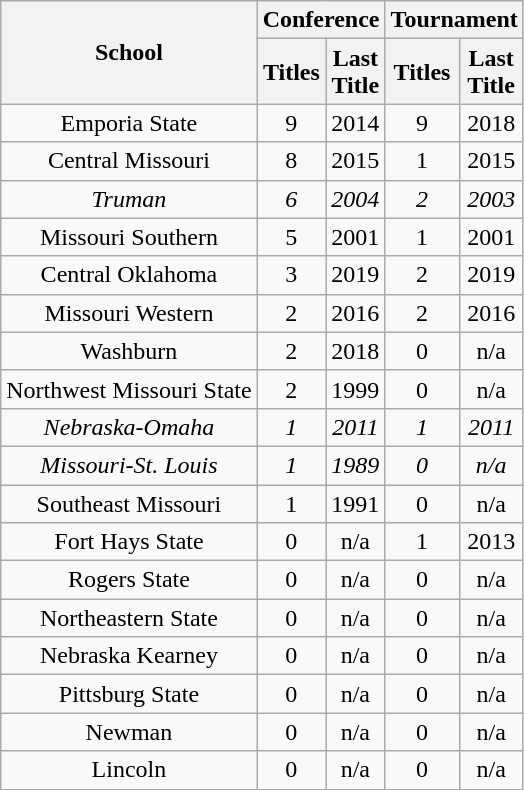<table class="wikitable sortable" style="text-align:center">
<tr>
<th rowspan=2>School</th>
<th colspan=2>Conference</th>
<th colspan=2>Tournament</th>
</tr>
<tr>
<th>Titles</th>
<th>Last<br>Title</th>
<th>Titles</th>
<th>Last<br>Title</th>
</tr>
<tr>
<td>Emporia State</td>
<td>9</td>
<td>2014</td>
<td>9</td>
<td>2018</td>
</tr>
<tr>
<td>Central Missouri</td>
<td>8</td>
<td>2015</td>
<td>1</td>
<td>2015</td>
</tr>
<tr>
<td><em>Truman</em></td>
<td><em>6</em></td>
<td><em>2004</em></td>
<td><em>2</em></td>
<td><em>2003</em></td>
</tr>
<tr>
<td>Missouri Southern</td>
<td>5</td>
<td>2001</td>
<td>1</td>
<td>2001</td>
</tr>
<tr>
<td>Central Oklahoma</td>
<td>3</td>
<td>2019</td>
<td>2</td>
<td>2019</td>
</tr>
<tr>
<td>Missouri Western</td>
<td>2</td>
<td>2016</td>
<td>2</td>
<td>2016</td>
</tr>
<tr>
<td>Washburn</td>
<td>2</td>
<td>2018</td>
<td>0</td>
<td>n/a</td>
</tr>
<tr>
<td>Northwest Missouri State</td>
<td>2</td>
<td>1999</td>
<td>0</td>
<td>n/a</td>
</tr>
<tr>
<td><em>Nebraska-Omaha</em></td>
<td><em>1</em></td>
<td><em>2011</em></td>
<td><em>1</em></td>
<td><em>2011</em></td>
</tr>
<tr>
<td><em>Missouri-St. Louis</em></td>
<td><em>1</em></td>
<td><em>1989</em></td>
<td><em>0</em></td>
<td><em>n/a</em></td>
</tr>
<tr>
<td>Southeast Missouri</td>
<td>1</td>
<td>1991</td>
<td>0</td>
<td>n/a</td>
</tr>
<tr>
<td>Fort Hays State</td>
<td>0</td>
<td>n/a</td>
<td>1</td>
<td>2013</td>
</tr>
<tr>
<td>Rogers State</td>
<td>0</td>
<td>n/a</td>
<td>0</td>
<td>n/a</td>
</tr>
<tr>
<td>Northeastern State</td>
<td>0</td>
<td>n/a</td>
<td>0</td>
<td>n/a</td>
</tr>
<tr>
<td>Nebraska Kearney</td>
<td>0</td>
<td>n/a</td>
<td>0</td>
<td>n/a</td>
</tr>
<tr>
<td>Pittsburg State</td>
<td>0</td>
<td>n/a</td>
<td>0</td>
<td>n/a</td>
</tr>
<tr>
<td>Newman</td>
<td>0</td>
<td>n/a</td>
<td>0</td>
<td>n/a</td>
</tr>
<tr>
<td>Lincoln</td>
<td>0</td>
<td>n/a</td>
<td>0</td>
<td>n/a</td>
</tr>
</table>
